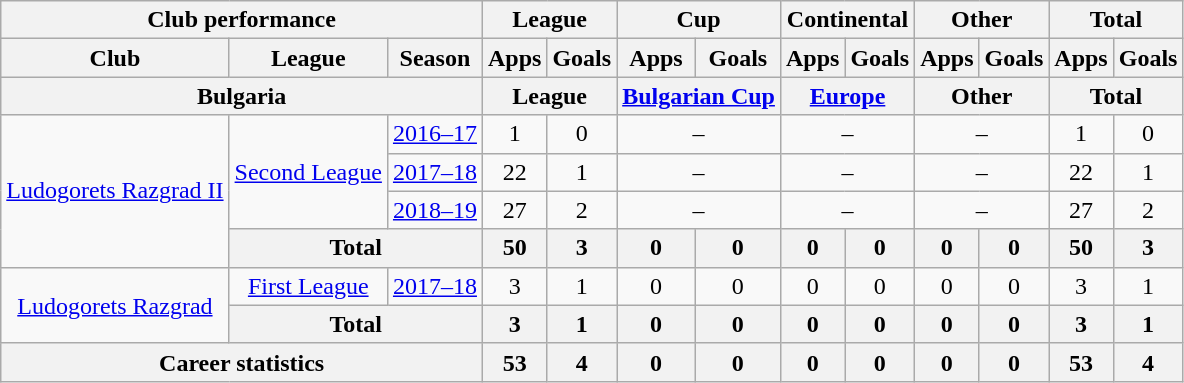<table class="wikitable" style="text-align: center">
<tr>
<th Colspan="3">Club performance</th>
<th Colspan="2">League</th>
<th Colspan="2">Cup</th>
<th Colspan="2">Continental</th>
<th Colspan="2">Other</th>
<th Colspan="3">Total</th>
</tr>
<tr>
<th>Club</th>
<th>League</th>
<th>Season</th>
<th>Apps</th>
<th>Goals</th>
<th>Apps</th>
<th>Goals</th>
<th>Apps</th>
<th>Goals</th>
<th>Apps</th>
<th>Goals</th>
<th>Apps</th>
<th>Goals</th>
</tr>
<tr>
<th Colspan="3">Bulgaria</th>
<th Colspan="2">League</th>
<th Colspan="2"><a href='#'>Bulgarian Cup</a></th>
<th Colspan="2"><a href='#'>Europe</a></th>
<th Colspan="2">Other</th>
<th Colspan="2">Total</th>
</tr>
<tr>
<td rowspan="4" valign="center"><a href='#'>Ludogorets Razgrad II</a></td>
<td rowspan="3"><a href='#'>Second League</a></td>
<td><a href='#'>2016–17</a></td>
<td>1</td>
<td>0</td>
<td colspan="2">–</td>
<td colspan="2">–</td>
<td colspan="2">–</td>
<td>1</td>
<td>0</td>
</tr>
<tr>
<td><a href='#'>2017–18</a></td>
<td>22</td>
<td>1</td>
<td colspan="2">–</td>
<td colspan="2">–</td>
<td colspan="2">–</td>
<td>22</td>
<td>1</td>
</tr>
<tr>
<td><a href='#'>2018–19</a></td>
<td>27</td>
<td>2</td>
<td colspan="2">–</td>
<td colspan="2">–</td>
<td colspan="2">–</td>
<td>27</td>
<td>2</td>
</tr>
<tr>
<th colspan=2>Total</th>
<th>50</th>
<th>3</th>
<th>0</th>
<th>0</th>
<th>0</th>
<th>0</th>
<th>0</th>
<th>0</th>
<th>50</th>
<th>3</th>
</tr>
<tr>
<td rowspan="2" valign="center"><a href='#'>Ludogorets Razgrad</a></td>
<td rowspan="1"><a href='#'>First League</a></td>
<td><a href='#'>2017–18</a></td>
<td>3</td>
<td>1</td>
<td>0</td>
<td>0</td>
<td>0</td>
<td>0</td>
<td>0</td>
<td>0</td>
<td>3</td>
<td>1</td>
</tr>
<tr>
<th colspan=2>Total</th>
<th>3</th>
<th>1</th>
<th>0</th>
<th>0</th>
<th>0</th>
<th>0</th>
<th>0</th>
<th>0</th>
<th>3</th>
<th>1</th>
</tr>
<tr>
<th colspan="3">Career statistics</th>
<th>53</th>
<th>4</th>
<th>0</th>
<th>0</th>
<th>0</th>
<th>0</th>
<th>0</th>
<th>0</th>
<th>53</th>
<th>4</th>
</tr>
</table>
